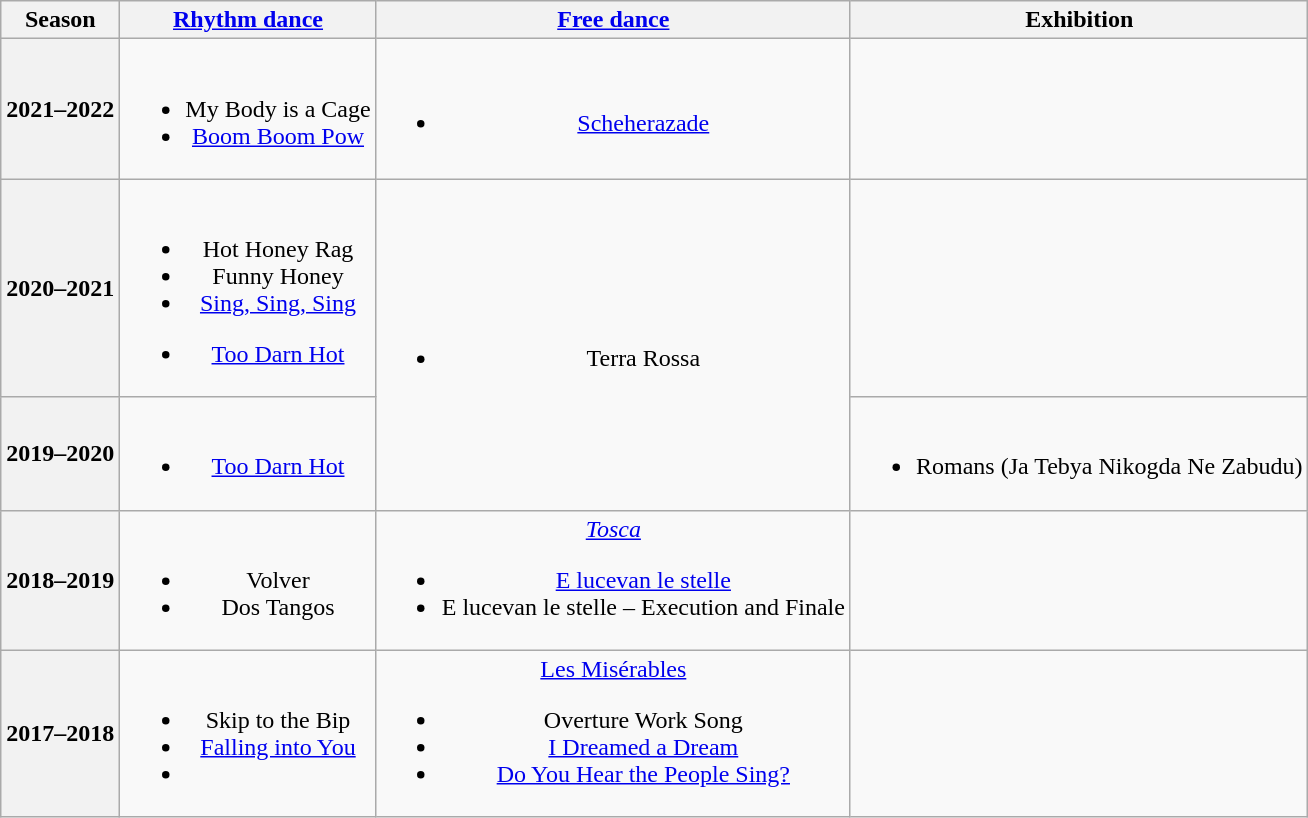<table class=wikitable style=text-align:center>
<tr>
<th>Season</th>
<th><a href='#'>Rhythm dance</a></th>
<th><a href='#'>Free dance</a></th>
<th>Exhibition</th>
</tr>
<tr>
<th>2021–2022 <br></th>
<td><br><ul><li> My Body is a Cage <br> </li><li> <a href='#'>Boom Boom Pow</a> <br> </li></ul></td>
<td><br><ul><li><a href='#'>Scheherazade</a> <br> </li></ul></td>
<td></td>
</tr>
<tr>
<th>2020–2021 <br></th>
<td><br><ul><li> Hot Honey Rag</li><li> Funny Honey <br> </li><li> <a href='#'>Sing, Sing, Sing</a> <br> </li></ul><ul><li><a href='#'>Too Darn Hot</a><br></li></ul></td>
<td rowspan=2><br><ul><li>Terra Rossa<br></li></ul></td>
<td></td>
</tr>
<tr>
<th>2019–2020<br></th>
<td><br><ul><li><a href='#'>Too Darn Hot</a><br></li></ul></td>
<td><br><ul><li>Romans (Ja Tebya Nikogda Ne Zabudu)<br></li></ul></td>
</tr>
<tr>
<th>2018–2019<br></th>
<td><br><ul><li> Volver<br></li><li> Dos Tangos<br></li></ul></td>
<td><em><a href='#'>Tosca</a></em><br><ul><li><a href='#'>E lucevan le stelle</a><br></li><li>E lucevan le stelle – Execution and Finale <br></li></ul></td>
<td></td>
</tr>
<tr>
<th>2017–2018</th>
<td><br><ul><li> Skip to the Bip</li><li> <a href='#'>Falling into You</a> <br></li><li></li></ul></td>
<td><a href='#'>Les Misérables</a><br><ul><li>Overture Work Song</li><li><a href='#'>I Dreamed a Dream</a> <br></li><li><a href='#'>Do You Hear the People Sing?</a></li></ul></td>
<td></td>
</tr>
</table>
